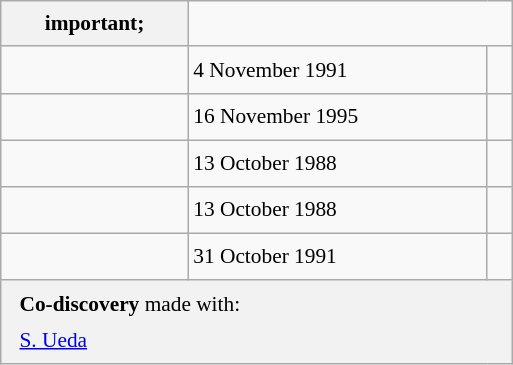<table class="wikitable" style="font-size: 89%; float: left; width: 24em; margin-right: 1em; line-height: 1.65em">
<tr>
<th>important;</th>
</tr>
<tr>
<td></td>
<td>4 November 1991</td>
<td><small></small> </td>
</tr>
<tr>
<td></td>
<td>16 November 1995</td>
<td><small></small> </td>
</tr>
<tr>
<td></td>
<td>13 October 1988</td>
<td><small></small> </td>
</tr>
<tr>
<td></td>
<td>13 October 1988</td>
<td><small></small> </td>
</tr>
<tr>
<td></td>
<td>31 October 1991</td>
<td><small></small> </td>
</tr>
<tr>
<th colspan=3 style="font-weight: normal; text-align: left; padding: 4px 12px;"><strong>Co-discovery</strong> made with:<br> <a href='#'>S. Ueda</a></th>
</tr>
</table>
